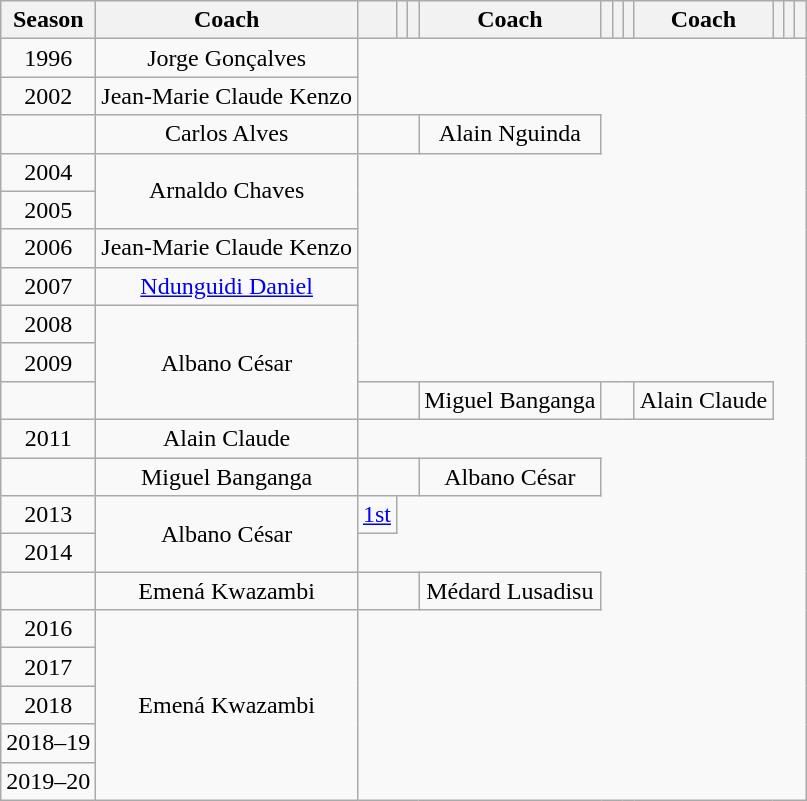<table class="wikitable" style="text-align:center;">
<tr>
<th>Season</th>
<th>Coach</th>
<th></th>
<th></th>
<th></th>
<th>Coach</th>
<th></th>
<th></th>
<th></th>
<th>Coach</th>
<th></th>
<th></th>
<th></th>
</tr>
<tr>
<td>1996</td>
<td> Jorge Gonçalves</td>
</tr>
<tr>
<td>2002</td>
<td> Jean-Marie Claude Kenzo</td>
</tr>
<tr>
<td></td>
<td> Carlos Alves</td>
<td colspan=3></td>
<td> Alain Nguinda</td>
</tr>
<tr>
<td>2004</td>
<td rowspan=2> Arnaldo Chaves</td>
</tr>
<tr>
<td>2005</td>
</tr>
<tr>
<td>2006</td>
<td> Jean-Marie Claude Kenzo</td>
</tr>
<tr>
<td>2007</td>
<td> <a href='#'>Ndunguidi Daniel</a></td>
</tr>
<tr>
<td>2008</td>
<td rowspan=3> Albano César</td>
</tr>
<tr>
<td>2009</td>
</tr>
<tr>
<td></td>
<td colspan=3></td>
<td> Miguel Banganga</td>
<td colspan=3></td>
<td> Alain Claude</td>
</tr>
<tr>
<td>2011</td>
<td> Alain Claude</td>
</tr>
<tr>
<td></td>
<td> Miguel Banganga</td>
<td colspan=3></td>
<td> Albano César</td>
</tr>
<tr>
<td>2013</td>
<td rowspan=2> Albano César</td>
<td><a href='#'>1st</a></td>
</tr>
<tr>
<td>2014</td>
</tr>
<tr>
<td></td>
<td> Emená Kwazambi</td>
<td colspan=3></td>
<td> Médard Lusadisu</td>
</tr>
<tr>
<td>2016</td>
<td rowspan=5> Emená Kwazambi</td>
</tr>
<tr>
<td>2017</td>
</tr>
<tr>
<td>2018</td>
</tr>
<tr>
<td>2018–19</td>
</tr>
<tr>
<td>2019–20</td>
</tr>
</table>
